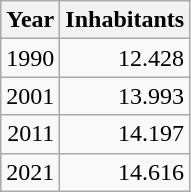<table cellspacing="0" cellpadding="0">
<tr>
<td valign="top"><br><table class="wikitable sortable zebra hintergrundfarbe5">
<tr>
<th>Year</th>
<th>Inhabitants</th>
</tr>
<tr align="right">
<td>1990</td>
<td>12.428</td>
</tr>
<tr align="right">
<td>2001</td>
<td>13.993</td>
</tr>
<tr align="right">
<td>2011</td>
<td>14.197</td>
</tr>
<tr align="right">
<td>2021</td>
<td>14.616</td>
</tr>
</table>
</td>
</tr>
</table>
